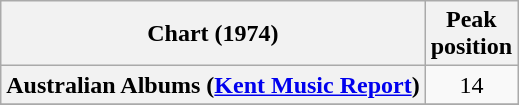<table class="wikitable sortable plainrowheaders">
<tr>
<th>Chart (1974)</th>
<th>Peak<br>position</th>
</tr>
<tr>
<th scope=row>Australian Albums (<a href='#'>Kent Music Report</a>)</th>
<td style="text-align:center;">14</td>
</tr>
<tr>
</tr>
</table>
